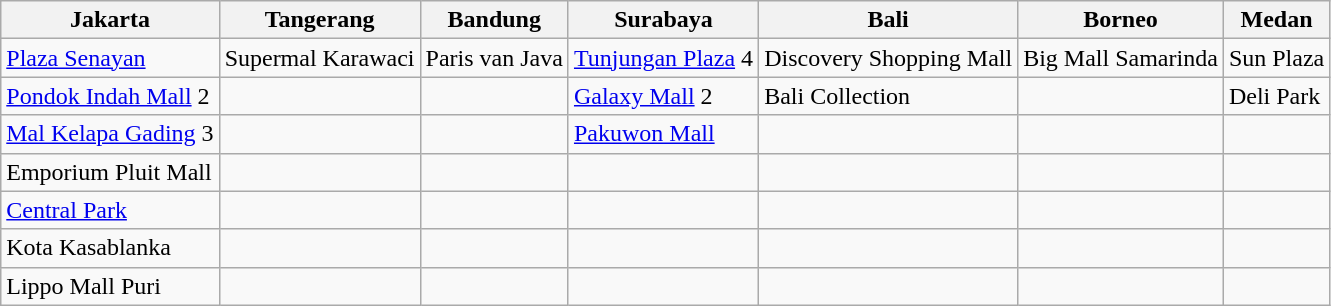<table class="wikitable">
<tr>
<th>Jakarta</th>
<th>Tangerang</th>
<th>Bandung</th>
<th>Surabaya</th>
<th>Bali</th>
<th>Borneo</th>
<th>Medan</th>
</tr>
<tr>
<td><a href='#'>Plaza Senayan</a></td>
<td>Supermal Karawaci</td>
<td>Paris van Java</td>
<td><a href='#'>Tunjungan Plaza</a> 4</td>
<td>Discovery Shopping Mall</td>
<td>Big Mall Samarinda</td>
<td>Sun Plaza</td>
</tr>
<tr>
<td><a href='#'>Pondok Indah Mall</a> 2</td>
<td></td>
<td></td>
<td><a href='#'>Galaxy Mall</a> 2</td>
<td>Bali Collection</td>
<td></td>
<td>Deli Park</td>
</tr>
<tr>
<td><a href='#'>Mal Kelapa Gading</a> 3</td>
<td></td>
<td></td>
<td><a href='#'>Pakuwon Mall</a></td>
<td></td>
<td></td>
<td></td>
</tr>
<tr>
<td>Emporium Pluit Mall</td>
<td></td>
<td></td>
<td></td>
<td></td>
<td></td>
<td></td>
</tr>
<tr>
<td><a href='#'>Central Park</a></td>
<td></td>
<td></td>
<td></td>
<td></td>
<td></td>
<td></td>
</tr>
<tr>
<td>Kota Kasablanka</td>
<td></td>
<td></td>
<td></td>
<td></td>
<td></td>
<td></td>
</tr>
<tr>
<td>Lippo Mall Puri</td>
<td></td>
<td></td>
<td></td>
<td></td>
<td></td>
<td></td>
</tr>
</table>
